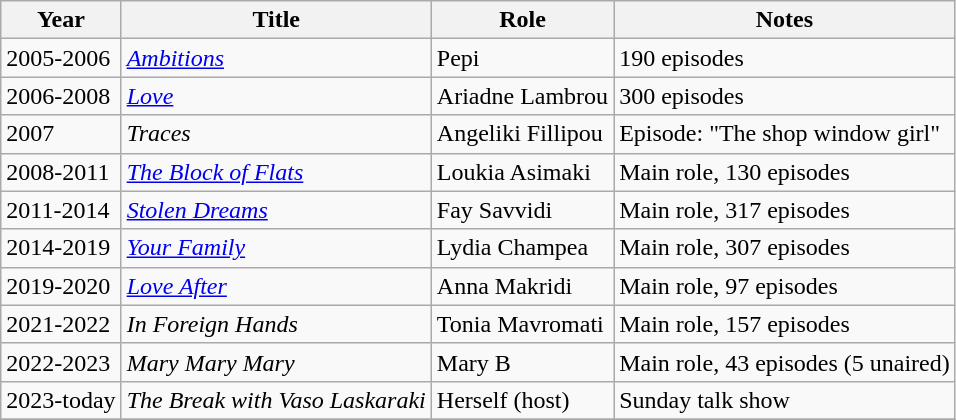<table class="wikitable sortable">
<tr>
<th>Year</th>
<th>Title</th>
<th>Role</th>
<th class="unsortable">Notes</th>
</tr>
<tr>
<td>2005-2006</td>
<td><em><a href='#'>Ambitions</a></em></td>
<td>Pepi</td>
<td>190 episodes</td>
</tr>
<tr>
<td>2006-2008</td>
<td><em><a href='#'>Love</a></em></td>
<td>Ariadne Lambrou</td>
<td>300 episodes</td>
</tr>
<tr>
<td>2007</td>
<td><em>Traces</em></td>
<td>Angeliki Fillipou</td>
<td>Episode: "The shop window girl"</td>
</tr>
<tr>
<td>2008-2011</td>
<td><em><a href='#'>The Block of Flats</a></em></td>
<td>Loukia Asimaki</td>
<td>Main role, 130 episodes</td>
</tr>
<tr>
<td>2011-2014</td>
<td><em><a href='#'>Stolen Dreams</a></em></td>
<td>Fay Savvidi</td>
<td>Main role, 317 episodes</td>
</tr>
<tr>
<td>2014-2019</td>
<td><em><a href='#'>Your Family</a></em></td>
<td>Lydia Champea</td>
<td>Main role, 307 episodes</td>
</tr>
<tr>
<td>2019-2020</td>
<td><a href='#'><em>Love After</em></a></td>
<td>Anna Makridi</td>
<td>Main role, 97 episodes</td>
</tr>
<tr>
<td>2021-2022</td>
<td><em>In Foreign Hands</em></td>
<td>Tonia Mavromati</td>
<td>Main role, 157 episodes</td>
</tr>
<tr>
<td>2022-2023</td>
<td><em>Mary Mary Mary</em></td>
<td>Mary B</td>
<td>Main role, 43 episodes (5 unaired)</td>
</tr>
<tr>
<td>2023-today</td>
<td><em>The Break with Vaso Laskaraki</em></td>
<td>Herself (host)</td>
<td>Sunday talk show</td>
</tr>
<tr>
</tr>
</table>
